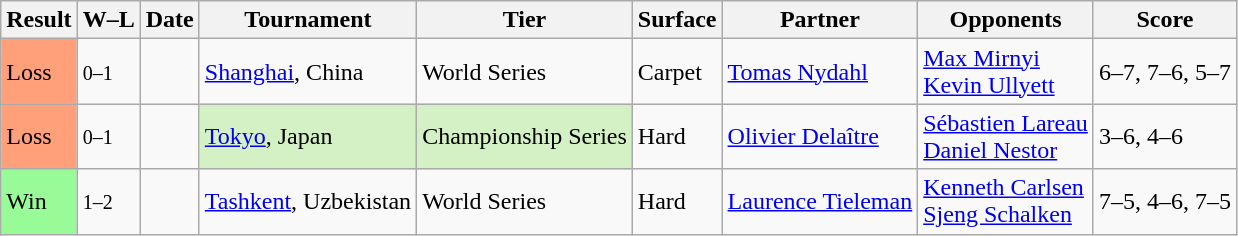<table class="sortable wikitable">
<tr>
<th>Result</th>
<th class="unsortable">W–L</th>
<th>Date</th>
<th>Tournament</th>
<th>Tier</th>
<th>Surface</th>
<th>Partner</th>
<th>Opponents</th>
<th class="unsortable">Score</th>
</tr>
<tr>
<td style="background:#ffa07a;">Loss</td>
<td><small>0–1</small></td>
<td><a href='#'></a></td>
<td><a href='#'>Shanghai</a>, China</td>
<td>World Series</td>
<td>Carpet</td>
<td> <a href='#'>Tomas Nydahl</a></td>
<td> <a href='#'>Max Mirnyi</a> <br>  <a href='#'>Kevin Ullyett</a></td>
<td>6–7, 7–6, 5–7</td>
</tr>
<tr>
<td style="background:#ffa07a;">Loss</td>
<td><small>0–1</small></td>
<td><a href='#'></a></td>
<td style="background:#d4f1c5;"><a href='#'>Tokyo</a>, Japan</td>
<td style="background:#d4f1c5;">Championship Series</td>
<td>Hard</td>
<td> <a href='#'>Olivier Delaître</a></td>
<td> <a href='#'>Sébastien Lareau</a> <br>  <a href='#'>Daniel Nestor</a></td>
<td>3–6, 4–6</td>
</tr>
<tr>
<td style="background:#98fb98;">Win</td>
<td><small>1–2</small></td>
<td><a href='#'></a></td>
<td><a href='#'>Tashkent</a>, Uzbekistan</td>
<td>World Series</td>
<td>Hard</td>
<td> <a href='#'>Laurence Tieleman</a></td>
<td> <a href='#'>Kenneth Carlsen</a> <br>  <a href='#'>Sjeng Schalken</a></td>
<td>7–5, 4–6, 7–5</td>
</tr>
</table>
